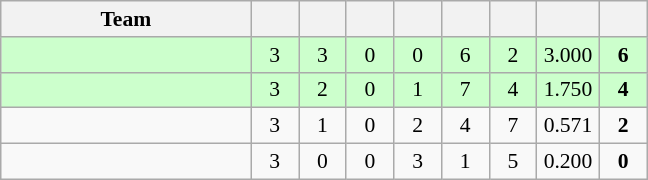<table class="wikitable" style="text-align: center; font-size:90% ">
<tr>
<th width=160>Team</th>
<th width=25></th>
<th width=25></th>
<th width=25></th>
<th width=25></th>
<th width=25></th>
<th width=25></th>
<th width=35></th>
<th width=25></th>
</tr>
<tr bgcolor=ccffcc>
<td align=left></td>
<td>3</td>
<td>3</td>
<td>0</td>
<td>0</td>
<td>6</td>
<td>2</td>
<td>3.000</td>
<td><strong>6</strong></td>
</tr>
<tr bgcolor=ccffcc>
<td align=left></td>
<td>3</td>
<td>2</td>
<td>0</td>
<td>1</td>
<td>7</td>
<td>4</td>
<td>1.750</td>
<td><strong>4</strong></td>
</tr>
<tr>
<td align=left></td>
<td>3</td>
<td>1</td>
<td>0</td>
<td>2</td>
<td>4</td>
<td>7</td>
<td>0.571</td>
<td><strong>2</strong></td>
</tr>
<tr>
<td align=left></td>
<td>3</td>
<td>0</td>
<td>0</td>
<td>3</td>
<td>1</td>
<td>5</td>
<td>0.200</td>
<td><strong>0</strong></td>
</tr>
</table>
